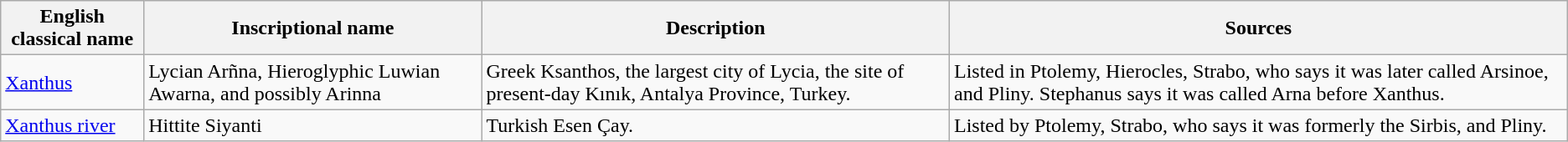<table class="wikitable sortable">
<tr>
<th>English classical name</th>
<th>Inscriptional name</th>
<th>Description</th>
<th>Sources</th>
</tr>
<tr>
<td><a href='#'>Xanthus</a></td>
<td>Lycian Arñna, Hieroglyphic Luwian Awarna, and possibly Arinna</td>
<td>Greek Ksanthos, the largest city of Lycia, the site of present-day Kınık, Antalya Province, Turkey.</td>
<td>Listed in Ptolemy, Hierocles, Strabo, who says it was later called Arsinoe, and Pliny. Stephanus says it was called Arna before Xanthus.</td>
</tr>
<tr>
<td><a href='#'>Xanthus river</a></td>
<td>Hittite Siyanti</td>
<td>Turkish Esen Çay.</td>
<td>Listed by Ptolemy, Strabo, who says it was formerly the Sirbis, and Pliny.</td>
</tr>
</table>
